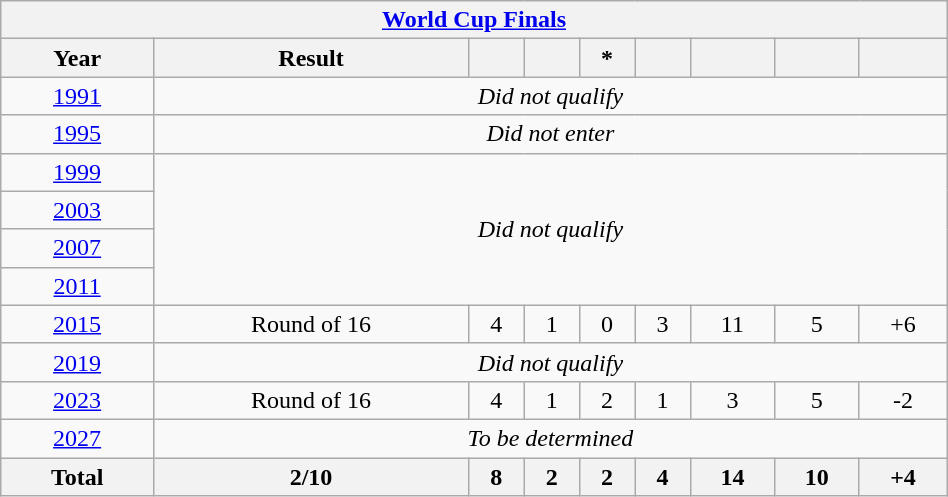<table class="wikitable" style="text-align: center; width:50%;">
<tr>
<th colspan=10><a href='#'>World Cup Finals</a></th>
</tr>
<tr>
<th>Year</th>
<th>Result</th>
<th></th>
<th></th>
<th>*</th>
<th></th>
<th></th>
<th></th>
<th></th>
</tr>
<tr>
<td> <a href='#'>1991</a></td>
<td colspan=8><em>Did not qualify</em></td>
</tr>
<tr>
<td> <a href='#'>1995</a></td>
<td colspan=8><em>Did not enter</em></td>
</tr>
<tr>
<td> <a href='#'>1999</a></td>
<td rowspan=4 colspan=8><em>Did not qualify</em></td>
</tr>
<tr>
<td> <a href='#'>2003</a></td>
</tr>
<tr>
<td> <a href='#'>2007</a></td>
</tr>
<tr>
<td> <a href='#'>2011</a></td>
</tr>
<tr>
<td> <a href='#'>2015</a></td>
<td>Round of 16</td>
<td>4</td>
<td>1</td>
<td>0</td>
<td>3</td>
<td>11</td>
<td>5</td>
<td>+6</td>
</tr>
<tr>
<td> <a href='#'>2019</a></td>
<td colspan=8><em>Did not qualify</em></td>
</tr>
<tr>
<td>  <a href='#'>2023</a></td>
<td>Round of 16</td>
<td>4</td>
<td>1</td>
<td>2</td>
<td>1</td>
<td>3</td>
<td>5</td>
<td>-2</td>
</tr>
<tr>
<td> <a href='#'>2027</a></td>
<td colspan=8><em>To be determined</em></td>
</tr>
<tr>
<th>Total</th>
<th>2/10</th>
<th>8</th>
<th>2</th>
<th>2</th>
<th>4</th>
<th>14</th>
<th>10</th>
<th>+4</th>
</tr>
</table>
